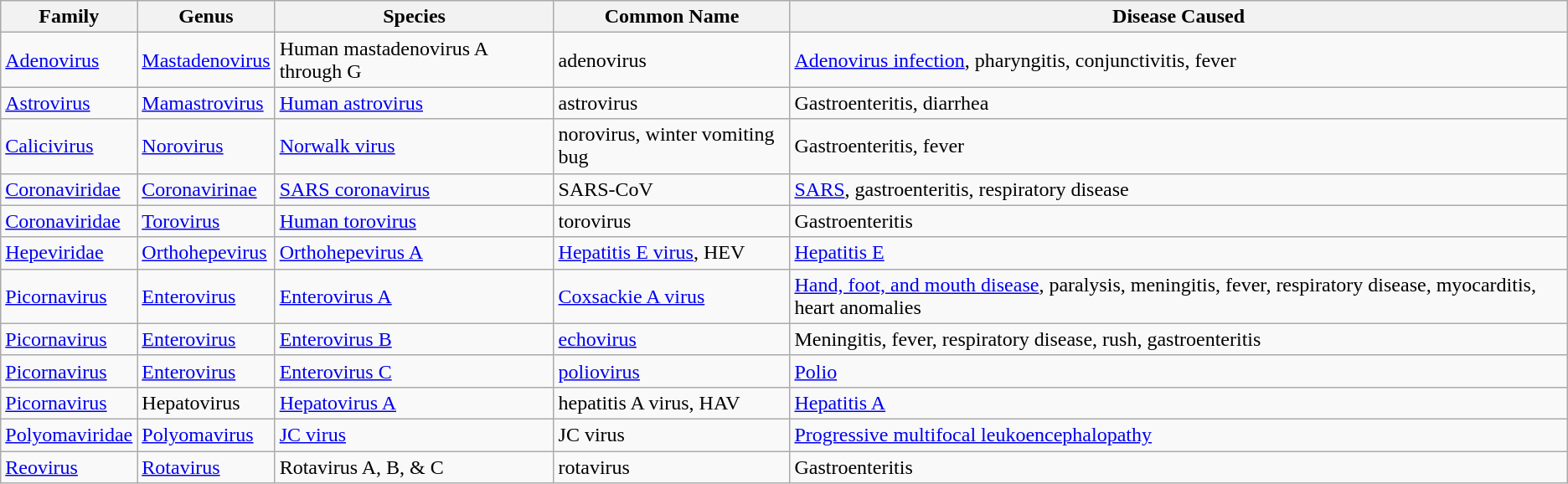<table class="wikitable">
<tr>
<th>Family</th>
<th>Genus</th>
<th>Species</th>
<th>Common Name</th>
<th>Disease Caused</th>
</tr>
<tr>
<td><a href='#'>Adenovirus</a></td>
<td><a href='#'>Mastadenovirus</a></td>
<td>Human mastadenovirus A through G</td>
<td>adenovirus</td>
<td><a href='#'>Adenovirus infection</a>, pharyngitis, conjunctivitis, fever</td>
</tr>
<tr>
<td><a href='#'>Astrovirus</a></td>
<td><a href='#'>Mamastrovirus</a></td>
<td><a href='#'>Human astrovirus</a></td>
<td>astrovirus</td>
<td>Gastroenteritis, diarrhea</td>
</tr>
<tr>
<td><a href='#'>Calicivirus</a></td>
<td><a href='#'>Norovirus</a></td>
<td><a href='#'>Norwalk virus</a></td>
<td>norovirus, winter vomiting bug</td>
<td>Gastroenteritis, fever</td>
</tr>
<tr>
<td><a href='#'>Coronaviridae</a></td>
<td><a href='#'>Coronavirinae</a></td>
<td><a href='#'>SARS coronavirus</a></td>
<td>SARS-CoV</td>
<td><a href='#'>SARS</a>, gastroenteritis, respiratory disease</td>
</tr>
<tr>
<td><a href='#'>Coronaviridae</a></td>
<td><a href='#'>Torovirus</a></td>
<td><a href='#'>Human torovirus</a></td>
<td>torovirus</td>
<td>Gastroenteritis</td>
</tr>
<tr>
<td><a href='#'>Hepeviridae</a></td>
<td><a href='#'>Orthohepevirus</a></td>
<td><a href='#'>Orthohepevirus A</a></td>
<td><a href='#'>Hepatitis E virus</a>, HEV</td>
<td><a href='#'>Hepatitis E</a></td>
</tr>
<tr>
<td><a href='#'>Picornavirus</a></td>
<td><a href='#'>Enterovirus</a></td>
<td><a href='#'>Enterovirus A</a></td>
<td><a href='#'>Coxsackie A virus</a></td>
<td><a href='#'>Hand, foot, and mouth disease</a>, paralysis, meningitis, fever, respiratory disease, myocarditis, heart anomalies</td>
</tr>
<tr>
<td><a href='#'>Picornavirus</a></td>
<td><a href='#'>Enterovirus</a></td>
<td><a href='#'>Enterovirus B</a></td>
<td><a href='#'>echovirus</a></td>
<td>Meningitis, fever, respiratory disease, rush, gastroenteritis</td>
</tr>
<tr>
<td><a href='#'>Picornavirus</a></td>
<td><a href='#'>Enterovirus</a></td>
<td><a href='#'>Enterovirus C</a></td>
<td><a href='#'>poliovirus</a></td>
<td><a href='#'>Polio</a></td>
</tr>
<tr>
<td><a href='#'>Picornavirus</a></td>
<td>Hepatovirus</td>
<td><span><a href='#'>Hepatovirus A</a></span></td>
<td>hepatitis A virus, HAV</td>
<td><a href='#'>Hepatitis A</a></td>
</tr>
<tr>
<td><a href='#'>Polyomaviridae</a></td>
<td><a href='#'>Polyomavirus</a></td>
<td><a href='#'>JC virus</a></td>
<td>JC virus</td>
<td><a href='#'>Progressive multifocal leukoencephalopathy</a></td>
</tr>
<tr>
<td><a href='#'>Reovirus</a></td>
<td><a href='#'>Rotavirus</a></td>
<td>Rotavirus A, B, & C</td>
<td>rotavirus</td>
<td>Gastroenteritis</td>
</tr>
</table>
